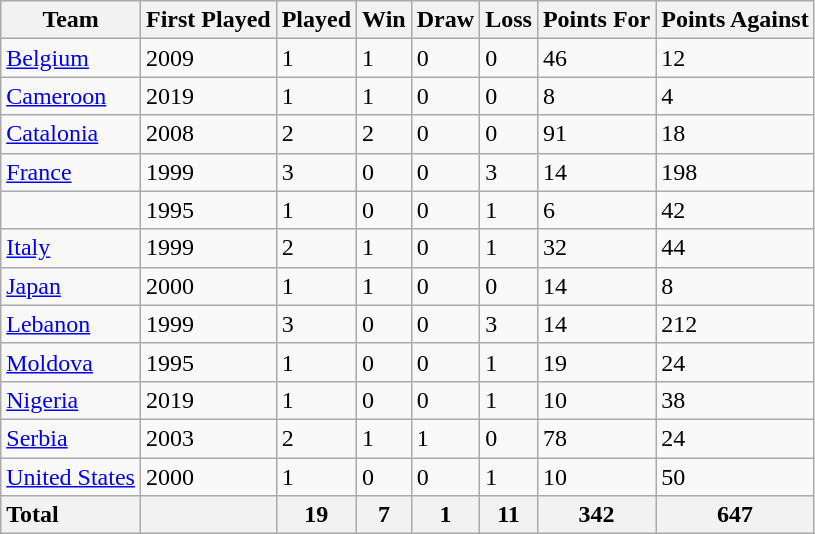<table class="sortable wikitable">
<tr>
<th>Team</th>
<th>First Played</th>
<th>Played</th>
<th>Win</th>
<th>Draw</th>
<th>Loss</th>
<th>Points For</th>
<th>Points Against</th>
</tr>
<tr>
<td> <a href='#'>Belgium</a></td>
<td>2009</td>
<td>1</td>
<td>1</td>
<td>0</td>
<td>0</td>
<td>46</td>
<td>12</td>
</tr>
<tr>
<td> <a href='#'>Cameroon</a></td>
<td>2019</td>
<td>1</td>
<td>1</td>
<td>0</td>
<td>0</td>
<td>8</td>
<td>4</td>
</tr>
<tr>
<td> <a href='#'>Catalonia</a></td>
<td>2008</td>
<td>2</td>
<td>2</td>
<td>0</td>
<td>0</td>
<td>91</td>
<td>18</td>
</tr>
<tr>
<td> <a href='#'>France</a></td>
<td>1999</td>
<td>3</td>
<td>0</td>
<td>0</td>
<td>3</td>
<td>14</td>
<td>198</td>
</tr>
<tr>
<td></td>
<td>1995</td>
<td>1</td>
<td>0</td>
<td>0</td>
<td>1</td>
<td>6</td>
<td>42</td>
</tr>
<tr>
<td> <a href='#'>Italy</a></td>
<td>1999</td>
<td>2</td>
<td>1</td>
<td>0</td>
<td>1</td>
<td>32</td>
<td>44</td>
</tr>
<tr>
<td> <a href='#'>Japan</a></td>
<td>2000</td>
<td>1</td>
<td>1</td>
<td>0</td>
<td>0</td>
<td>14</td>
<td>8</td>
</tr>
<tr>
<td> <a href='#'>Lebanon</a></td>
<td>1999</td>
<td>3</td>
<td>0</td>
<td>0</td>
<td>3</td>
<td>14</td>
<td>212</td>
</tr>
<tr>
<td> <a href='#'>Moldova</a></td>
<td>1995</td>
<td>1</td>
<td>0</td>
<td>0</td>
<td>1</td>
<td>19</td>
<td>24</td>
</tr>
<tr>
<td> <a href='#'>Nigeria</a></td>
<td>2019</td>
<td>1</td>
<td>0</td>
<td>0</td>
<td>1</td>
<td>10</td>
<td>38</td>
</tr>
<tr>
<td> <a href='#'>Serbia</a></td>
<td>2003</td>
<td>2</td>
<td>1</td>
<td>1</td>
<td>0</td>
<td>78</td>
<td>24</td>
</tr>
<tr>
<td> <a href='#'>United States</a></td>
<td>2000</td>
<td>1</td>
<td>0</td>
<td>0</td>
<td>1</td>
<td>10</td>
<td>50</td>
</tr>
<tr>
<th style="text-align:left;"><strong>Total</strong></th>
<th></th>
<th>19</th>
<th>7</th>
<th>1</th>
<th>11</th>
<th>342</th>
<th>647</th>
</tr>
</table>
